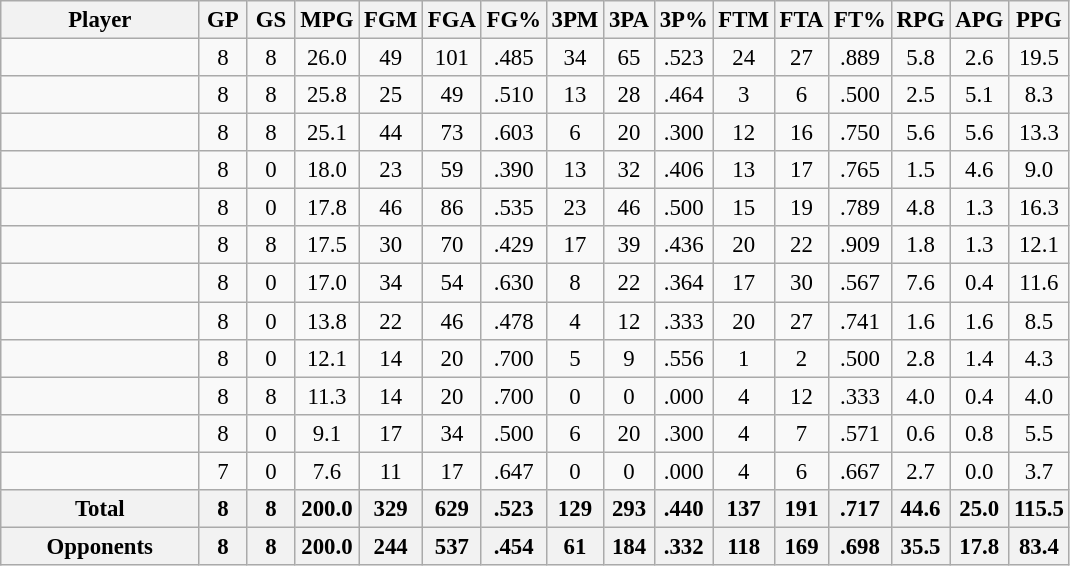<table class="wikitable sortable" style="text-align:center; font-size:95%">
<tr>
<th scope="col" width="125px">Player</th>
<th scope="col" width="25px">GP</th>
<th scope="col" width="25px">GS</th>
<th scope="col" width="25px">MPG</th>
<th scope="col" width="25px">FGM</th>
<th scope="col" width="25px">FGA</th>
<th scope="col" width="25px">FG%</th>
<th scope="col" width="25px">3PM</th>
<th scope="col" width="25px">3PA</th>
<th scope="col" width="25px">3P%</th>
<th scope="col" width="25px">FTM</th>
<th scope="col" width="25px">FTA</th>
<th scope="col" width="25px">FT%</th>
<th scope="col" width="25px">RPG</th>
<th scope="col" width="25px">APG</th>
<th scope="col" width="25px">PPG</th>
</tr>
<tr>
<td></td>
<td>8</td>
<td>8</td>
<td>26.0</td>
<td>49</td>
<td>101</td>
<td>.485</td>
<td>34</td>
<td>65</td>
<td>.523</td>
<td>24</td>
<td>27</td>
<td>.889</td>
<td>5.8</td>
<td>2.6</td>
<td>19.5</td>
</tr>
<tr>
<td></td>
<td>8</td>
<td>8</td>
<td>25.8</td>
<td>25</td>
<td>49</td>
<td>.510</td>
<td>13</td>
<td>28</td>
<td>.464</td>
<td>3</td>
<td>6</td>
<td>.500</td>
<td>2.5</td>
<td>5.1</td>
<td>8.3</td>
</tr>
<tr>
<td></td>
<td>8</td>
<td>8</td>
<td>25.1</td>
<td>44</td>
<td>73</td>
<td>.603</td>
<td>6</td>
<td>20</td>
<td>.300</td>
<td>12</td>
<td>16</td>
<td>.750</td>
<td>5.6</td>
<td>5.6</td>
<td>13.3</td>
</tr>
<tr>
<td></td>
<td>8</td>
<td>0</td>
<td>18.0</td>
<td>23</td>
<td>59</td>
<td>.390</td>
<td>13</td>
<td>32</td>
<td>.406</td>
<td>13</td>
<td>17</td>
<td>.765</td>
<td>1.5</td>
<td>4.6</td>
<td>9.0</td>
</tr>
<tr>
<td></td>
<td>8</td>
<td>0</td>
<td>17.8</td>
<td>46</td>
<td>86</td>
<td>.535</td>
<td>23</td>
<td>46</td>
<td>.500</td>
<td>15</td>
<td>19</td>
<td>.789</td>
<td>4.8</td>
<td>1.3</td>
<td>16.3</td>
</tr>
<tr>
<td></td>
<td>8</td>
<td>8</td>
<td>17.5</td>
<td>30</td>
<td>70</td>
<td>.429</td>
<td>17</td>
<td>39</td>
<td>.436</td>
<td>20</td>
<td>22</td>
<td>.909</td>
<td>1.8</td>
<td>1.3</td>
<td>12.1</td>
</tr>
<tr>
<td></td>
<td>8</td>
<td>0</td>
<td>17.0</td>
<td>34</td>
<td>54</td>
<td>.630</td>
<td>8</td>
<td>22</td>
<td>.364</td>
<td>17</td>
<td>30</td>
<td>.567</td>
<td>7.6</td>
<td>0.4</td>
<td>11.6</td>
</tr>
<tr>
<td></td>
<td>8</td>
<td>0</td>
<td>13.8</td>
<td>22</td>
<td>46</td>
<td>.478</td>
<td>4</td>
<td>12</td>
<td>.333</td>
<td>20</td>
<td>27</td>
<td>.741</td>
<td>1.6</td>
<td>1.6</td>
<td>8.5</td>
</tr>
<tr>
<td></td>
<td>8</td>
<td>0</td>
<td>12.1</td>
<td>14</td>
<td>20</td>
<td>.700</td>
<td>5</td>
<td>9</td>
<td>.556</td>
<td>1</td>
<td>2</td>
<td>.500</td>
<td>2.8</td>
<td>1.4</td>
<td>4.3</td>
</tr>
<tr>
<td></td>
<td>8</td>
<td>8</td>
<td>11.3</td>
<td>14</td>
<td>20</td>
<td>.700</td>
<td>0</td>
<td>0</td>
<td>.000</td>
<td>4</td>
<td>12</td>
<td>.333</td>
<td>4.0</td>
<td>0.4</td>
<td>4.0</td>
</tr>
<tr>
<td></td>
<td>8</td>
<td>0</td>
<td>9.1</td>
<td>17</td>
<td>34</td>
<td>.500</td>
<td>6</td>
<td>20</td>
<td>.300</td>
<td>4</td>
<td>7</td>
<td>.571</td>
<td>0.6</td>
<td>0.8</td>
<td>5.5</td>
</tr>
<tr>
<td></td>
<td>7</td>
<td>0</td>
<td>7.6</td>
<td>11</td>
<td>17</td>
<td>.647</td>
<td>0</td>
<td>0</td>
<td>.000</td>
<td>4</td>
<td>6</td>
<td>.667</td>
<td>2.7</td>
<td>0.0</td>
<td>3.7</td>
</tr>
<tr class="sortbottom">
<th>Total</th>
<th>8</th>
<th>8</th>
<th>200.0</th>
<th>329</th>
<th>629</th>
<th>.523</th>
<th>129</th>
<th>293</th>
<th>.440</th>
<th>137</th>
<th>191</th>
<th>.717</th>
<th>44.6</th>
<th>25.0</th>
<th>115.5</th>
</tr>
<tr>
<th>Opponents</th>
<th>8</th>
<th>8</th>
<th>200.0</th>
<th>244</th>
<th>537</th>
<th>.454</th>
<th>61</th>
<th>184</th>
<th>.332</th>
<th>118</th>
<th>169</th>
<th>.698</th>
<th>35.5</th>
<th>17.8</th>
<th>83.4</th>
</tr>
</table>
